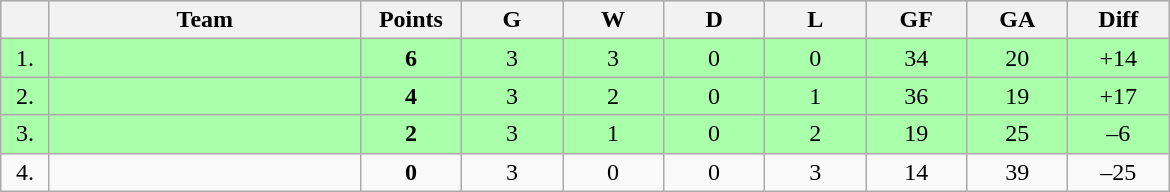<table class=wikitable style="text-align:center">
<tr bgcolor="#DCDCDC">
<th width="25"></th>
<th width="200">Team</th>
<th width="60">Points</th>
<th width="60">G</th>
<th width="60">W</th>
<th width="60">D</th>
<th width="60">L</th>
<th width="60">GF</th>
<th width="60">GA</th>
<th width="60">Diff</th>
</tr>
<tr bgcolor=#AAFFAA>
<td>1.</td>
<td align=left></td>
<td><strong>6</strong></td>
<td>3</td>
<td>3</td>
<td>0</td>
<td>0</td>
<td>34</td>
<td>20</td>
<td>+14</td>
</tr>
<tr bgcolor=#AAFFAA>
<td>2.</td>
<td align=left></td>
<td><strong>4</strong></td>
<td>3</td>
<td>2</td>
<td>0</td>
<td>1</td>
<td>36</td>
<td>19</td>
<td>+17</td>
</tr>
<tr bgcolor=#AAFFAA>
<td>3.</td>
<td align=left></td>
<td><strong>2</strong></td>
<td>3</td>
<td>1</td>
<td>0</td>
<td>2</td>
<td>19</td>
<td>25</td>
<td>–6</td>
</tr>
<tr>
<td>4.</td>
<td align=left></td>
<td><strong>0</strong></td>
<td>3</td>
<td>0</td>
<td>0</td>
<td>3</td>
<td>14</td>
<td>39</td>
<td>–25</td>
</tr>
</table>
